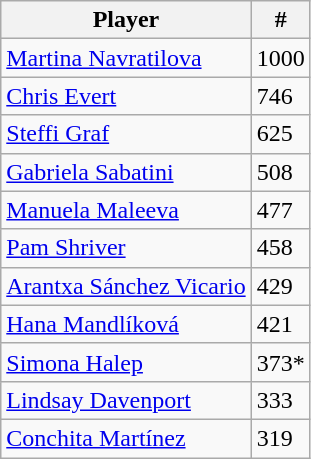<table class="wikitable">
<tr>
<th>Player</th>
<th>#</th>
</tr>
<tr>
<td> <a href='#'>Martina Navratilova</a></td>
<td>1000</td>
</tr>
<tr>
<td> <a href='#'>Chris Evert</a></td>
<td>746</td>
</tr>
<tr>
<td> <a href='#'>Steffi Graf</a></td>
<td>625</td>
</tr>
<tr>
<td> <a href='#'>Gabriela Sabatini</a></td>
<td>508</td>
</tr>
<tr>
<td> <a href='#'>Manuela Maleeva</a></td>
<td>477</td>
</tr>
<tr>
<td> <a href='#'>Pam Shriver</a></td>
<td>458</td>
</tr>
<tr>
<td> <a href='#'>Arantxa Sánchez Vicario</a></td>
<td>429</td>
</tr>
<tr>
<td> <a href='#'>Hana Mandlíková</a></td>
<td>421</td>
</tr>
<tr>
<td> <a href='#'>Simona Halep</a></td>
<td>373*</td>
</tr>
<tr>
<td> <a href='#'>Lindsay Davenport</a></td>
<td>333</td>
</tr>
<tr>
<td> <a href='#'>Conchita Martínez</a></td>
<td>319</td>
</tr>
</table>
